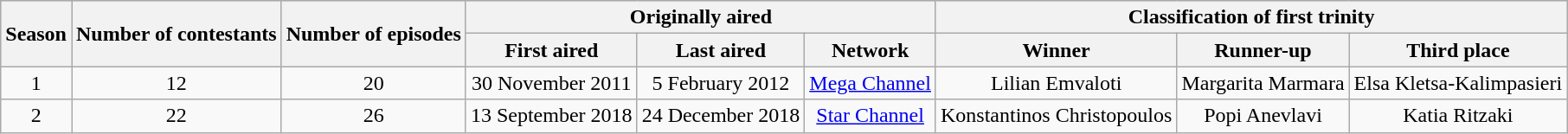<table class="wikitable plainrowheaders" style="text-align:center">
<tr style="background:#C1D8FF">
<th rowspan="2">Season</th>
<th rowspan="2">Number of contestants</th>
<th rowspan="2">Number of episodes</th>
<th colspan="3">Originally aired</th>
<th colspan="3">Classification of first trinity</th>
</tr>
<tr>
<th>First aired</th>
<th>Last aired</th>
<th>Network</th>
<th>Winner</th>
<th>Runner-up</th>
<th>Third place</th>
</tr>
<tr>
<td>1</td>
<td>12</td>
<td>20</td>
<td>30 November 2011</td>
<td>5 February 2012</td>
<td><a href='#'>Mega Channel</a></td>
<td>Lilian Emvaloti</td>
<td>Margarita Marmara</td>
<td>Elsa Kletsa-Kalimpasieri</td>
</tr>
<tr>
<td>2</td>
<td>22</td>
<td>26</td>
<td>13 September 2018</td>
<td>24 December 2018</td>
<td><a href='#'>Star Channel</a></td>
<td>Konstantinos Christopoulos</td>
<td>Popi Anevlavi</td>
<td>Katia Ritzaki</td>
</tr>
</table>
